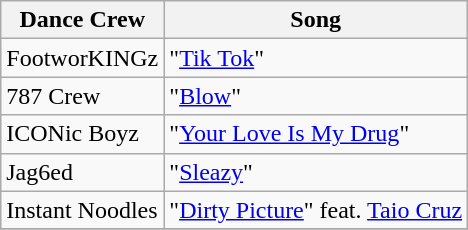<table class="wikitable">
<tr>
<th>Dance Crew</th>
<th>Song</th>
</tr>
<tr>
<td>FootworKINGz</td>
<td>"<a href='#'>Tik Tok</a>"</td>
</tr>
<tr>
<td>787 Crew</td>
<td>"<a href='#'>Blow</a>"</td>
</tr>
<tr>
<td>ICONic Boyz</td>
<td>"<a href='#'>Your Love Is My Drug</a>"</td>
</tr>
<tr>
<td>Jag6ed</td>
<td>"<a href='#'>Sleazy</a>"</td>
</tr>
<tr>
<td>Instant Noodles</td>
<td>"<a href='#'>Dirty Picture</a>" feat. <a href='#'>Taio Cruz</a></td>
</tr>
<tr>
</tr>
</table>
